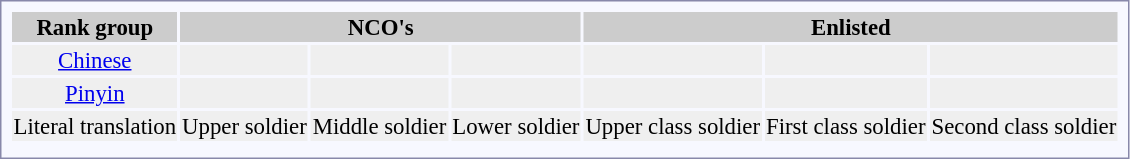<table style="border:1px solid #8888aa; background-color:#f7f8ff; padding:5px; font-size:95%; margin: 0px 12px 12px 0px; text-align:center;">
<tr style="background:#ccc;">
<th>Rank group</th>
<th colspan=3>NCO's</th>
<th colspan=3>Enlisted</th>
</tr>
<tr style="background:#efefef;">
<td><a href='#'>Chinese</a></td>
<td></td>
<td></td>
<td></td>
<td></td>
<td></td>
<td></td>
</tr>
<tr style="background:#efefef;">
<td><a href='#'>Pinyin</a></td>
<td></td>
<td></td>
<td></td>
<td></td>
<td></td>
<td></td>
</tr>
<tr style="background:#efefef;">
<td>Literal translation</td>
<td>Upper soldier</td>
<td>Middle soldier</td>
<td>Lower soldier</td>
<td>Upper class soldier</td>
<td>First class soldier</td>
<td>Second class soldier</td>
</tr>
<tr>
<td><strong></strong></td>
<td></td>
<td></td>
<td></td>
<td></td>
<td></td>
<td></td>
</tr>
</table>
